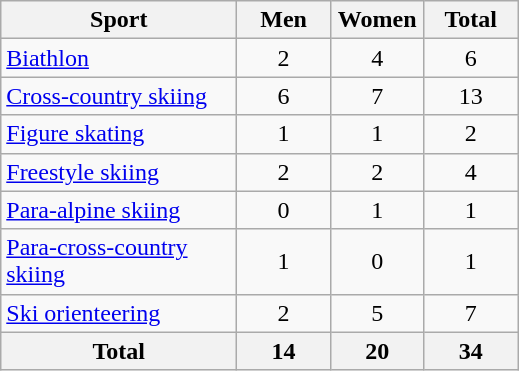<table class="wikitable sortable" style="text-align:center">
<tr>
<th width=150>Sport</th>
<th width=55>Men</th>
<th width=55>Women</th>
<th width=55>Total</th>
</tr>
<tr>
<td align=left><a href='#'>Biathlon</a></td>
<td>2</td>
<td>4</td>
<td>6</td>
</tr>
<tr>
<td align=left><a href='#'>Cross-country skiing</a></td>
<td>6</td>
<td>7</td>
<td>13</td>
</tr>
<tr>
<td align=left><a href='#'>Figure skating</a></td>
<td>1</td>
<td>1</td>
<td>2</td>
</tr>
<tr>
<td align=left><a href='#'>Freestyle skiing</a></td>
<td>2</td>
<td>2</td>
<td>4</td>
</tr>
<tr>
<td align=left><a href='#'>Para-alpine skiing</a></td>
<td>0</td>
<td>1</td>
<td>1</td>
</tr>
<tr>
<td align=left><a href='#'>Para-cross-country skiing</a></td>
<td>1</td>
<td>0</td>
<td>1</td>
</tr>
<tr>
<td align=left><a href='#'>Ski orienteering</a></td>
<td>2</td>
<td>5</td>
<td>7</td>
</tr>
<tr>
<th>Total</th>
<th>14</th>
<th>20</th>
<th>34</th>
</tr>
</table>
